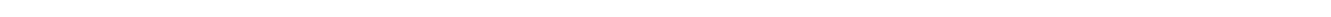<table style="width:88%; text-align:center;">
<tr style="color:white;">
<td style="background:"><strong>4</strong></td>
<td style="background:"><strong>3</strong></td>
<td style="background:"><strong>10</strong></td>
<td style="background:"><strong>1</strong></td>
<td style="background:"><strong>14</strong></td>
</tr>
</table>
